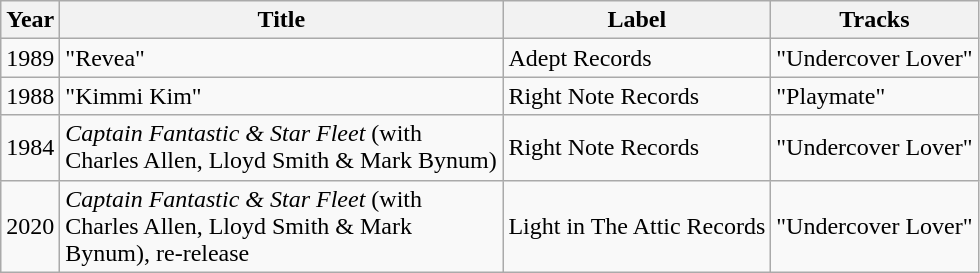<table class="wikitable">
<tr>
<th>Year</th>
<th style="width:18em">Title</th>
<th>Label</th>
<th>Tracks</th>
</tr>
<tr>
<td>1989</td>
<td>"Revea"</td>
<td>Adept Records</td>
<td>"Undercover Lover"</td>
</tr>
<tr>
<td>1988</td>
<td>"Kimmi Kim"</td>
<td>Right Note Records</td>
<td>"Playmate"</td>
</tr>
<tr>
<td>1984</td>
<td><em>Captain Fantastic & Star Fleet</em> (with Charles Allen, Lloyd Smith & Mark Bynum)</td>
<td>Right Note Records</td>
<td>"Undercover Lover"</td>
</tr>
<tr>
<td>2020</td>
<td><em>Captain Fantastic & Star Fleet</em> (with Charles Allen, Lloyd Smith & Mark Bynum), re-release</td>
<td>Light in The Attic Records</td>
<td>"Undercover Lover"</td>
</tr>
</table>
